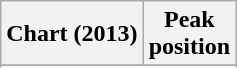<table class="wikitable sortable plainrowheaders" style="text-align:center">
<tr>
<th scope="col">Chart (2013)</th>
<th scope="col">Peak<br>position</th>
</tr>
<tr>
</tr>
<tr>
</tr>
<tr>
</tr>
<tr>
</tr>
<tr>
</tr>
<tr>
</tr>
</table>
